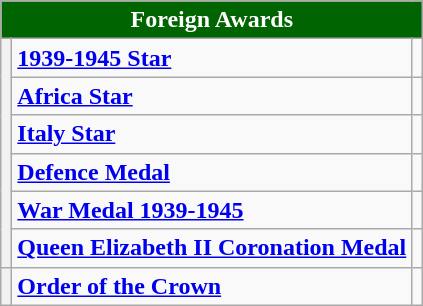<table class="wikitable">
<tr>
<th colspan="3" style="background:#006400; color:#FFFFFF; text-align:center"><strong>Foreign Awards</strong></th>
</tr>
<tr>
<th rowspan="6"><strong></strong></th>
<td><strong><a href='#'>1939-1945 Star</a></strong></td>
<td></td>
</tr>
<tr>
<td><strong><a href='#'>Africa Star</a></strong></td>
<td></td>
</tr>
<tr>
<td><strong><a href='#'>Italy Star</a></strong></td>
<td></td>
</tr>
<tr>
<td><strong><a href='#'>Defence Medal</a></strong></td>
<td></td>
</tr>
<tr>
<td><strong><a href='#'>War Medal 1939-1945</a></strong></td>
<td></td>
</tr>
<tr>
<td><strong><a href='#'>Queen Elizabeth II Coronation Medal</a></strong></td>
<td></td>
</tr>
<tr>
<th><strong></strong></th>
<td><strong><a href='#'>Order of the Crown</a></strong></td>
<td></td>
</tr>
</table>
